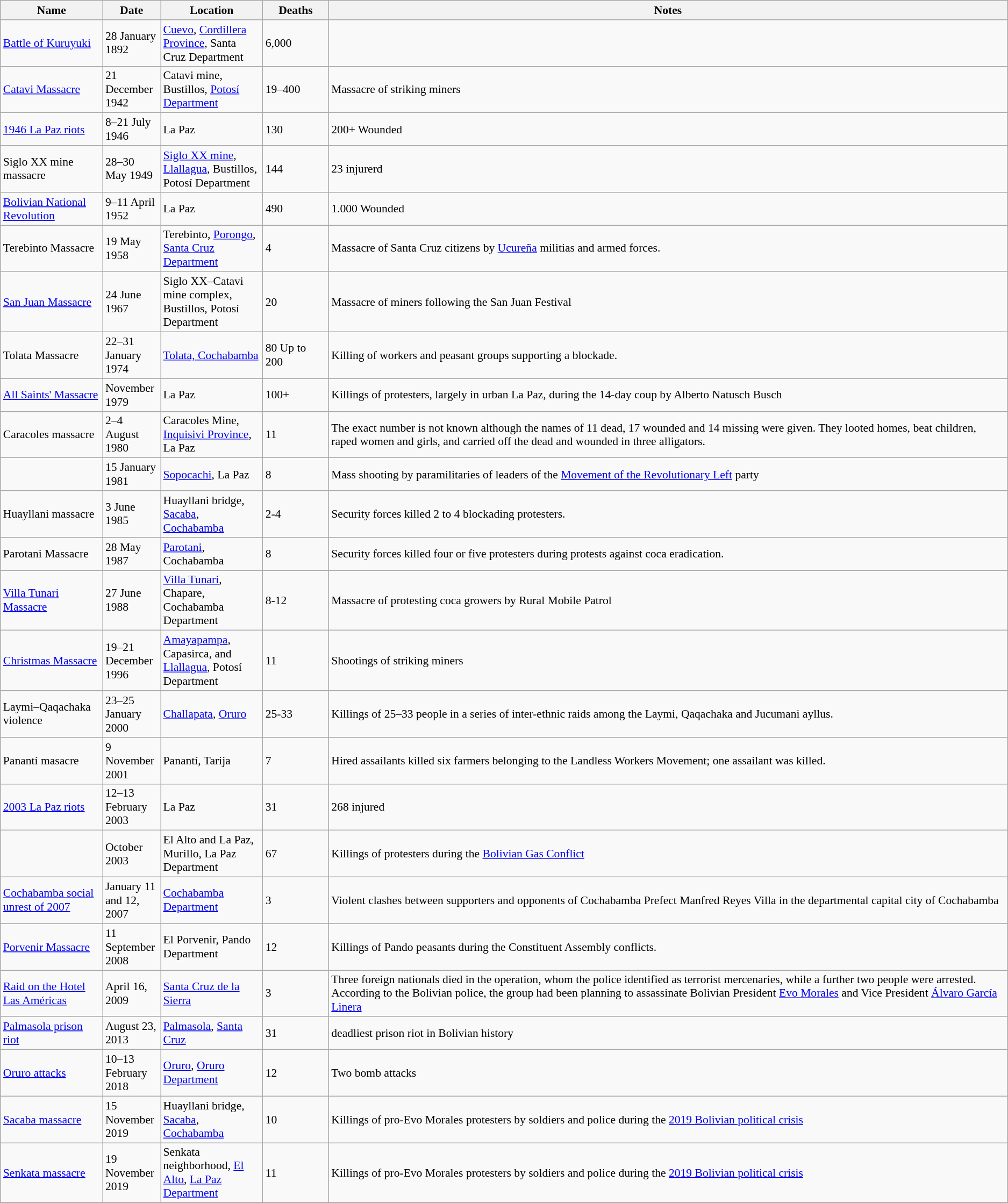<table class="sortable wikitable" style="font-size:90%;">
<tr>
<th style="width:120px;">Name</th>
<th style="width:65px;">Date</th>
<th style="width:120px;">Location</th>
<th style="width:75px;" data-sort-type=number>Deaths</th>
<th class="unsortable">Notes</th>
</tr>
<tr>
<td><a href='#'>Battle of Kuruyuki</a></td>
<td>28 January 1892</td>
<td><a href='#'>Cuevo</a>, <a href='#'>Cordillera Province</a>, Santa Cruz Department</td>
<td>6,000</td>
<td></td>
</tr>
<tr>
<td><a href='#'>Catavi Massacre</a></td>
<td>21 December 1942</td>
<td>Catavi mine, Bustillos, <a href='#'>Potosí Department</a></td>
<td>19–400</td>
<td>Massacre of striking miners</td>
</tr>
<tr>
<td><a href='#'>1946 La Paz riots</a></td>
<td>8–21 July 1946</td>
<td>La Paz</td>
<td>130</td>
<td>200+ Wounded</td>
</tr>
<tr>
<td>Siglo XX mine massacre</td>
<td>28–30 May 1949</td>
<td><a href='#'>Siglo XX mine</a>, <a href='#'>Llallagua</a>, Bustillos, Potosí Department</td>
<td>144</td>
<td>23 injurerd</td>
</tr>
<tr>
<td><a href='#'>Bolivian National Revolution</a></td>
<td>9–11 April 1952</td>
<td>La Paz</td>
<td>490</td>
<td>1.000 Wounded</td>
</tr>
<tr>
<td>Terebinto Massacre</td>
<td>19 May 1958</td>
<td>Terebinto, <a href='#'>Porongo</a>, <a href='#'>Santa Cruz Department</a></td>
<td>4</td>
<td>Massacre of Santa Cruz citizens by <a href='#'>Ucureña</a> militias and armed forces.</td>
</tr>
<tr>
<td><a href='#'>San Juan Massacre</a></td>
<td>24 June 1967</td>
<td>Siglo XX–Catavi mine complex, Bustillos, Potosí Department</td>
<td>20</td>
<td>Massacre of miners following the San Juan Festival</td>
</tr>
<tr>
<td>Tolata Massacre</td>
<td>22–31 January 1974</td>
<td><a href='#'>Tolata, Cochabamba</a></td>
<td>80 Up to 200</td>
<td>Killing of workers and peasant groups supporting a blockade.</td>
</tr>
<tr>
<td><a href='#'>All Saints' Massacre</a></td>
<td>November 1979</td>
<td>La Paz</td>
<td>100+</td>
<td>Killings of protesters, largely in urban La Paz, during the 14-day coup by Alberto Natusch Busch</td>
</tr>
<tr>
<td>Caracoles massacre</td>
<td>2–4 August 1980</td>
<td>Caracoles Mine, <a href='#'>Inquisivi Province</a>, La Paz</td>
<td>11</td>
<td>The exact number is not known although the names of 11 dead, 17 wounded and 14 missing were given. They looted homes, beat children, raped women and girls, and carried off the dead and wounded in three alligators.</td>
</tr>
<tr>
<td></td>
<td>15 January 1981</td>
<td><a href='#'>Sopocachi</a>, La Paz</td>
<td>8</td>
<td>Mass shooting by paramilitaries of leaders of the <a href='#'>Movement of the Revolutionary Left</a> party</td>
</tr>
<tr>
<td>Huayllani massacre</td>
<td>3 June 1985</td>
<td>Huayllani bridge, <a href='#'>Sacaba</a>, <a href='#'>Cochabamba</a></td>
<td>2-4</td>
<td>Security forces killed 2 to 4 blockading protesters.</td>
</tr>
<tr>
<td>Parotani Massacre</td>
<td>28 May 1987</td>
<td><a href='#'>Parotani</a>, Cochabamba</td>
<td>8</td>
<td>Security forces killed four or five protesters during protests against coca eradication.</td>
</tr>
<tr>
<td><a href='#'>Villa Tunari Massacre</a></td>
<td>27 June 1988</td>
<td><a href='#'>Villa Tunari</a>, Chapare, Cochabamba Department</td>
<td>8-12</td>
<td>Massacre of protesting coca growers by Rural Mobile Patrol</td>
</tr>
<tr>
<td><a href='#'>Christmas Massacre</a></td>
<td>19–21 December 1996</td>
<td><a href='#'>Amayapampa</a>, Capasirca, and <a href='#'>Llallagua</a>, Potosí Department</td>
<td>11</td>
<td>Shootings of striking miners</td>
</tr>
<tr>
<td>Laymi–Qaqachaka violence</td>
<td>23–25 January 2000</td>
<td><a href='#'>Challapata</a>, <a href='#'>Oruro</a></td>
<td>25-33</td>
<td>Killings of 25–33 people in a series of inter-ethnic raids among the Laymi, Qaqachaka and Jucumani ayllus.</td>
</tr>
<tr>
<td>Panantí masacre</td>
<td>9 November 2001</td>
<td>Panantí, Tarija</td>
<td>7</td>
<td>Hired assailants killed six farmers belonging to the Landless Workers Movement; one assailant was killed.</td>
</tr>
<tr>
<td><a href='#'>2003 La Paz riots</a></td>
<td>12–13 February 2003</td>
<td>La Paz</td>
<td>31</td>
<td>268 injured</td>
</tr>
<tr>
<td></td>
<td>October 2003</td>
<td>El Alto and La Paz, Murillo, La Paz Department</td>
<td>67</td>
<td>Killings of protesters during the <a href='#'>Bolivian Gas Conflict</a></td>
</tr>
<tr>
<td><a href='#'>Cochabamba social unrest of 2007</a></td>
<td>January 11 and 12, 2007</td>
<td><a href='#'>Cochabamba Department</a></td>
<td>3</td>
<td>Violent clashes between supporters and opponents of Cochabamba Prefect Manfred Reyes Villa in the departmental capital city of Cochabamba</td>
</tr>
<tr>
<td><a href='#'>Porvenir Massacre</a></td>
<td>11 September 2008</td>
<td>El Porvenir, Pando Department</td>
<td>12</td>
<td>Killings of Pando peasants during the Constituent Assembly conflicts.</td>
</tr>
<tr>
<td><a href='#'>Raid on the Hotel Las Américas</a></td>
<td>April 16, 2009</td>
<td><a href='#'>Santa Cruz de la Sierra</a></td>
<td>3</td>
<td>Three foreign nationals died in the operation, whom the police identified as terrorist mercenaries, while a further two people were arrested. According to the Bolivian police, the group had been planning to assassinate Bolivian President <a href='#'>Evo Morales</a> and Vice President <a href='#'>Álvaro García Linera</a></td>
</tr>
<tr>
<td><a href='#'>Palmasola prison riot</a></td>
<td>August 23, 2013</td>
<td><a href='#'>Palmasola</a>, <a href='#'>Santa Cruz</a></td>
<td>31</td>
<td>deadliest prison riot in Bolivian history</td>
</tr>
<tr>
<td><a href='#'>Oruro attacks</a></td>
<td>10–13 February 2018</td>
<td><a href='#'>Oruro</a>, <a href='#'>Oruro Department</a></td>
<td>12</td>
<td>Two bomb attacks</td>
</tr>
<tr>
<td><a href='#'>Sacaba massacre</a></td>
<td>15 November 2019</td>
<td>Huayllani bridge, <a href='#'>Sacaba</a>, <a href='#'>Cochabamba</a></td>
<td>10</td>
<td>Killings of pro-Evo Morales protesters by soldiers and police during the <a href='#'>2019 Bolivian political crisis</a></td>
</tr>
<tr>
<td><a href='#'>Senkata massacre</a></td>
<td>19 November 2019</td>
<td>Senkata neighborhood, <a href='#'>El Alto</a>, <a href='#'>La Paz Department</a></td>
<td>11</td>
<td>Killings of pro-Evo Morales protesters by soldiers and police during the <a href='#'>2019 Bolivian political crisis</a></td>
</tr>
<tr>
</tr>
</table>
